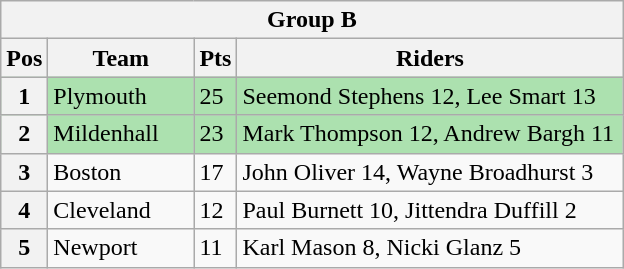<table class="wikitable">
<tr>
<th colspan="4">Group B</th>
</tr>
<tr>
<th width=20>Pos</th>
<th width=90>Team</th>
<th width=20>Pts</th>
<th width=250>Riders</th>
</tr>
<tr style="background:#ACE1AF;">
<th>1</th>
<td>Plymouth</td>
<td>25</td>
<td>Seemond Stephens 12, Lee Smart 13</td>
</tr>
<tr style="background:#ACE1AF;">
<th>2</th>
<td>Mildenhall</td>
<td>23</td>
<td>Mark Thompson 12, Andrew Bargh 11</td>
</tr>
<tr>
<th>3</th>
<td>Boston</td>
<td>17</td>
<td>John Oliver 14, Wayne Broadhurst  3</td>
</tr>
<tr>
<th>4</th>
<td>Cleveland</td>
<td>12</td>
<td>Paul Burnett 10, Jittendra Duffill 2</td>
</tr>
<tr>
<th>5</th>
<td>Newport</td>
<td>11</td>
<td>Karl Mason 8, Nicki Glanz 5</td>
</tr>
</table>
